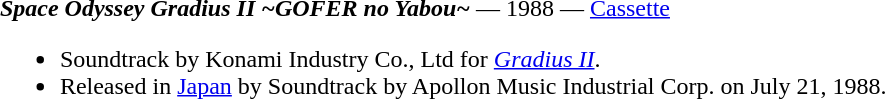<table class="toccolours" style="margin: 0 auto; width: 95%;">
<tr style="vertical-align: top;">
<td width="100%"><strong><em>Space Odyssey Gradius II ~GOFER no Yabou~</em></strong> — 1988 — <a href='#'>Cassette</a><br><ul><li>Soundtrack by Konami Industry Co., Ltd for <em><a href='#'>Gradius II</a></em>.</li><li>Released in <a href='#'>Japan</a> by Soundtrack by Apollon Music Industrial Corp. on July 21, 1988.</li></ul></td>
</tr>
</table>
